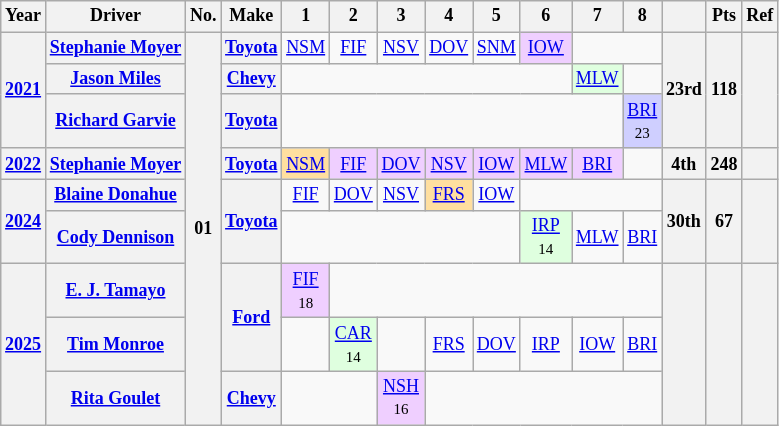<table class="wikitable" style="text-align:center; font-size:75%">
<tr>
<th>Year</th>
<th>Driver</th>
<th>No.</th>
<th>Make</th>
<th>1</th>
<th>2</th>
<th>3</th>
<th>4</th>
<th>5</th>
<th>6</th>
<th>7</th>
<th>8</th>
<th></th>
<th>Pts</th>
<th>Ref</th>
</tr>
<tr>
<th rowspan="3"><a href='#'>2021</a></th>
<th><a href='#'>Stephanie Moyer</a></th>
<th rowspan="9">01</th>
<th><a href='#'>Toyota</a></th>
<td><a href='#'>NSM</a></td>
<td><a href='#'>FIF</a></td>
<td><a href='#'>NSV</a></td>
<td><a href='#'>DOV</a></td>
<td><a href='#'>SNM</a></td>
<td style="background:#EFCFFF;"><a href='#'>IOW</a><br></td>
<td colspan="2"></td>
<th rowspan="3">23rd</th>
<th rowspan="3">118</th>
<th rowspan="3"></th>
</tr>
<tr>
<th><a href='#'>Jason Miles</a></th>
<th><a href='#'>Chevy</a></th>
<td colspan=6></td>
<td style="background:#DFFFDF;"><a href='#'>MLW</a><br></td>
<td colspan=1></td>
</tr>
<tr>
<th><a href='#'>Richard Garvie</a></th>
<th><a href='#'>Toyota</a></th>
<td colspan="7"></td>
<td style="background:#CFCFFF;"><a href='#'>BRI</a><br><small>23</small></td>
</tr>
<tr>
<th><a href='#'>2022</a></th>
<th><a href='#'>Stephanie Moyer</a></th>
<th><a href='#'>Toyota</a></th>
<td style="background:#FFDF9F;"><a href='#'>NSM</a><br></td>
<td style="background:#EFCFFF;"><a href='#'>FIF</a><br></td>
<td style="background:#EFCFFF;"><a href='#'>DOV</a><br></td>
<td style="background:#EFCFFF;"><a href='#'>NSV</a><br></td>
<td style="background:#EFCFFF;"><a href='#'>IOW</a><br></td>
<td style="background:#EFCFFF;"><a href='#'>MLW</a><br></td>
<td style="background:#EFCFFF;"><a href='#'>BRI</a><br></td>
<td></td>
<th>4th</th>
<th>248</th>
<th></th>
</tr>
<tr>
<th rowspan="2"><a href='#'>2024</a></th>
<th><a href='#'>Blaine Donahue</a></th>
<th rowspan="2"><a href='#'>Toyota</a></th>
<td><a href='#'>FIF</a></td>
<td><a href='#'>DOV</a></td>
<td><a href='#'>NSV</a></td>
<td style="background:#FFDF9F;"><a href='#'>FRS</a><br></td>
<td><a href='#'>IOW</a></td>
<td colspan="3"></td>
<th rowspan="2">30th</th>
<th rowspan="2">67</th>
<th rowspan="2"></th>
</tr>
<tr>
<th><a href='#'>Cody Dennison</a></th>
<td colspan="5"></td>
<td style="background:#DFFFDF;"><a href='#'>IRP</a><br><small>14</small></td>
<td><a href='#'>MLW</a></td>
<td><a href='#'>BRI</a></td>
</tr>
<tr>
<th rowspan="3"><a href='#'>2025</a></th>
<th><a href='#'>E. J. Tamayo</a></th>
<th rowspan="2"><a href='#'>Ford</a></th>
<td style="background:#EFCFFF;"><a href='#'>FIF</a><br><small>18</small></td>
<td colspan="7"></td>
<th rowspan="3"></th>
<th rowspan="3"></th>
<th rowspan="3"></th>
</tr>
<tr>
<th><a href='#'>Tim Monroe</a></th>
<td></td>
<td style="background:#DFFFDF;"><a href='#'>CAR</a><br><small>14</small></td>
<td></td>
<td><a href='#'>FRS</a></td>
<td><a href='#'>DOV</a></td>
<td><a href='#'>IRP</a></td>
<td><a href='#'>IOW</a></td>
<td><a href='#'>BRI</a></td>
</tr>
<tr>
<th><a href='#'>Rita Goulet</a></th>
<th><a href='#'>Chevy</a></th>
<td colspan="2"></td>
<td style="background:#EFCFFF;"><a href='#'>NSH</a><br><small>16</small></td>
<td colspan="5"></td>
</tr>
</table>
